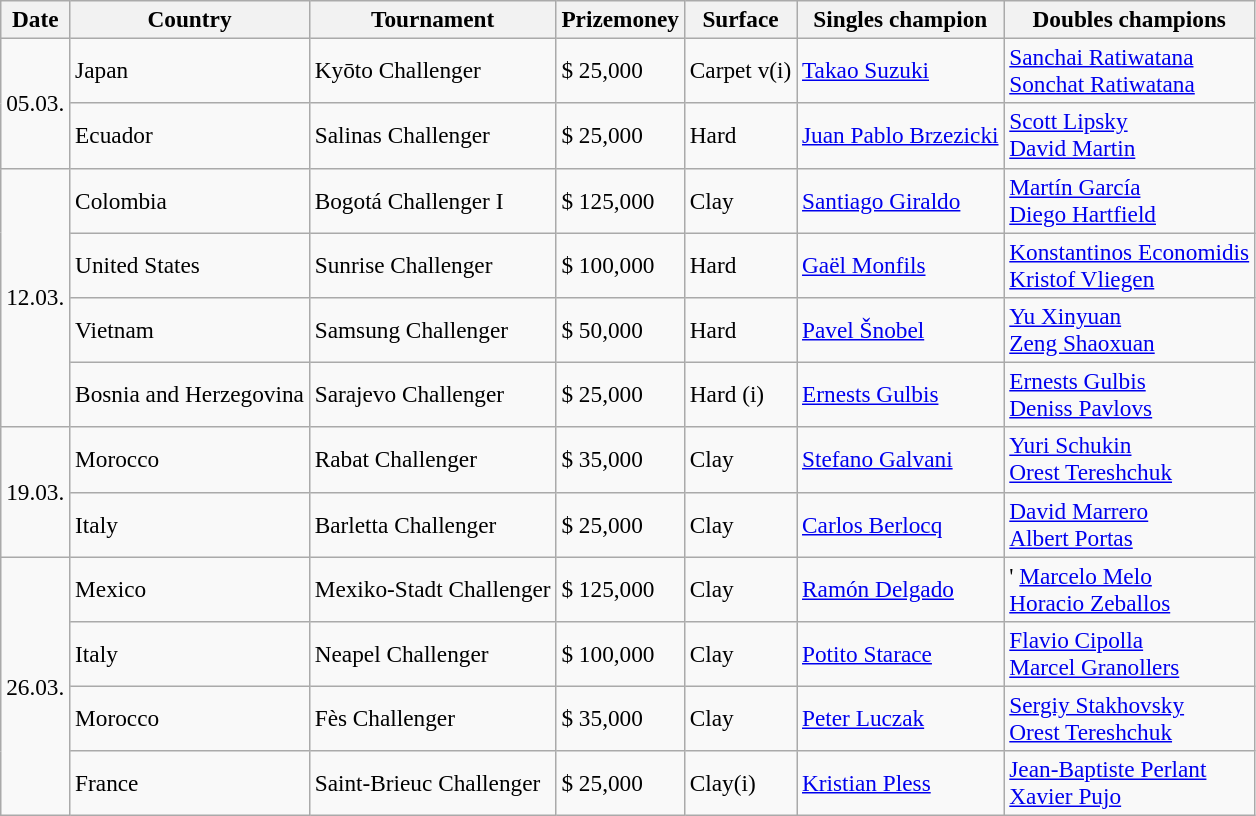<table class="sortable wikitable" style=font-size:97%>
<tr>
<th>Date</th>
<th>Country</th>
<th>Tournament</th>
<th>Prizemoney</th>
<th>Surface</th>
<th>Singles champion</th>
<th>Doubles champions</th>
</tr>
<tr>
<td rowspan="2">05.03.</td>
<td>Japan</td>
<td>Kyōto Challenger</td>
<td>$ 25,000</td>
<td>Carpet v(i)</td>
<td> <a href='#'>Takao Suzuki</a></td>
<td> <a href='#'>Sanchai Ratiwatana</a> <br> <a href='#'>Sonchat Ratiwatana</a></td>
</tr>
<tr>
<td>Ecuador</td>
<td>Salinas Challenger</td>
<td>$ 25,000</td>
<td>Hard</td>
<td> <a href='#'>Juan Pablo Brzezicki</a></td>
<td> <a href='#'>Scott Lipsky</a> <br>  <a href='#'>David Martin</a></td>
</tr>
<tr>
<td rowspan="4">12.03.</td>
<td>Colombia</td>
<td>Bogotá Challenger I</td>
<td>$ 125,000</td>
<td>Clay</td>
<td> <a href='#'>Santiago Giraldo</a></td>
<td> <a href='#'>Martín García</a><br> <a href='#'>Diego Hartfield</a></td>
</tr>
<tr>
<td>United States</td>
<td>Sunrise Challenger</td>
<td>$ 100,000</td>
<td>Hard</td>
<td> <a href='#'>Gaël Monfils</a></td>
<td> <a href='#'>Konstantinos Economidis</a><br> <a href='#'>Kristof Vliegen</a></td>
</tr>
<tr>
<td>Vietnam</td>
<td>Samsung Challenger</td>
<td>$ 50,000</td>
<td>Hard</td>
<td> <a href='#'>Pavel Šnobel</a></td>
<td> <a href='#'>Yu Xinyuan</a><br> <a href='#'>Zeng Shaoxuan</a></td>
</tr>
<tr>
<td>Bosnia and Herzegovina</td>
<td>Sarajevo Challenger</td>
<td>$ 25,000</td>
<td>Hard (i)</td>
<td> <a href='#'>Ernests Gulbis</a></td>
<td> <a href='#'>Ernests Gulbis</a><br> <a href='#'>Deniss Pavlovs</a></td>
</tr>
<tr>
<td rowspan="2">19.03.</td>
<td>Morocco</td>
<td>Rabat Challenger</td>
<td>$ 35,000</td>
<td>Clay</td>
<td> <a href='#'>Stefano Galvani</a></td>
<td> <a href='#'>Yuri Schukin</a><br> <a href='#'>Orest Tereshchuk</a></td>
</tr>
<tr>
<td>Italy</td>
<td>Barletta Challenger</td>
<td>$ 25,000</td>
<td>Clay</td>
<td> <a href='#'>Carlos Berlocq</a></td>
<td> <a href='#'>David Marrero</a> <br> <a href='#'>Albert Portas</a></td>
</tr>
<tr>
<td rowspan="4">26.03.</td>
<td>Mexico</td>
<td>Mexiko-Stadt Challenger</td>
<td>$ 125,000</td>
<td>Clay</td>
<td> <a href='#'>Ramón Delgado</a></td>
<td>' <a href='#'>Marcelo Melo</a><br> <a href='#'>Horacio Zeballos</a></td>
</tr>
<tr>
<td>Italy</td>
<td>Neapel Challenger</td>
<td>$ 100,000</td>
<td>Clay</td>
<td> <a href='#'>Potito Starace</a></td>
<td> <a href='#'>Flavio Cipolla</a> <br>  <a href='#'>Marcel Granollers</a></td>
</tr>
<tr>
<td>Morocco</td>
<td>Fès Challenger</td>
<td>$ 35,000</td>
<td>Clay</td>
<td> <a href='#'>Peter Luczak</a></td>
<td> <a href='#'>Sergiy Stakhovsky</a><br> <a href='#'>Orest Tereshchuk</a></td>
</tr>
<tr>
<td>France</td>
<td>Saint-Brieuc Challenger</td>
<td>$ 25,000</td>
<td>Clay(i)</td>
<td> <a href='#'>Kristian Pless</a></td>
<td> <a href='#'>Jean-Baptiste Perlant</a><br> <a href='#'>Xavier Pujo</a></td>
</tr>
</table>
